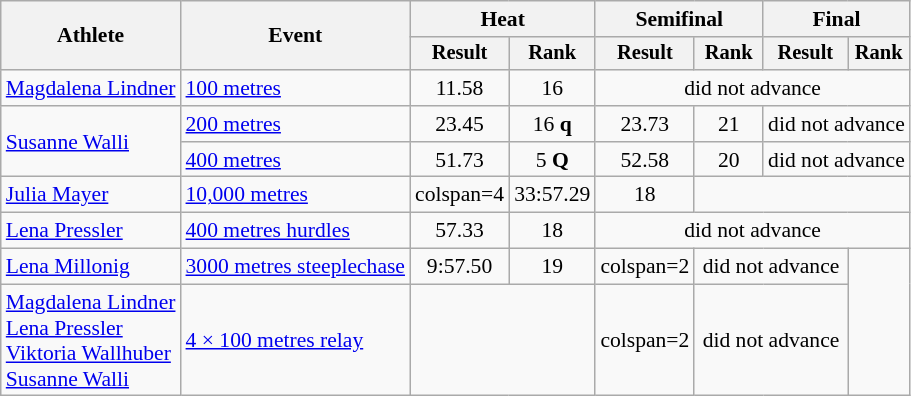<table class=wikitable style=font-size:90%>
<tr>
<th rowspan=2>Athlete</th>
<th rowspan=2>Event</th>
<th colspan=2>Heat</th>
<th colspan=2>Semifinal</th>
<th colspan=2>Final</th>
</tr>
<tr style=font-size:95%>
<th>Result</th>
<th>Rank</th>
<th>Result</th>
<th>Rank</th>
<th>Result</th>
<th>Rank</th>
</tr>
<tr align=center>
<td align=left><a href='#'>Magdalena Lindner</a></td>
<td align=left><a href='#'>100 metres</a></td>
<td>11.58</td>
<td>16</td>
<td colspan=4>did not advance</td>
</tr>
<tr align=center>
<td align=left rowspan=2><a href='#'>Susanne Walli</a></td>
<td align=left><a href='#'>200 metres</a></td>
<td>23.45</td>
<td>16 <strong>q</strong></td>
<td>23.73</td>
<td>21</td>
<td colspan=2>did not advance</td>
</tr>
<tr align=center>
<td align=left><a href='#'>400 metres</a></td>
<td>51.73 </td>
<td>5 <strong>Q</strong></td>
<td>52.58</td>
<td>20</td>
<td colspan=2>did not advance</td>
</tr>
<tr align=center>
<td align=left><a href='#'>Julia Mayer</a></td>
<td align=left><a href='#'>10,000 metres</a></td>
<td>colspan=4</td>
<td>33:57.29</td>
<td>18</td>
</tr>
<tr align=center>
<td align=left><a href='#'>Lena Pressler</a></td>
<td align=left><a href='#'>400 metres hurdles</a></td>
<td>57.33</td>
<td>18</td>
<td colspan=4>did not advance</td>
</tr>
<tr align=center>
<td align=left><a href='#'>Lena Millonig</a></td>
<td align=left><a href='#'>3000 metres steeplechase</a></td>
<td>9:57.50</td>
<td>19</td>
<td>colspan=2</td>
<td colspan=2>did not advance</td>
</tr>
<tr align=center>
<td align=left><a href='#'>Magdalena Lindner</a><br><a href='#'>Lena Pressler</a><br><a href='#'>Viktoria Wallhuber</a><br><a href='#'>Susanne Walli</a></td>
<td align=left><a href='#'>4 × 100 metres relay</a></td>
<td colspan=2></td>
<td>colspan=2</td>
<td colspan=2>did not advance</td>
</tr>
</table>
